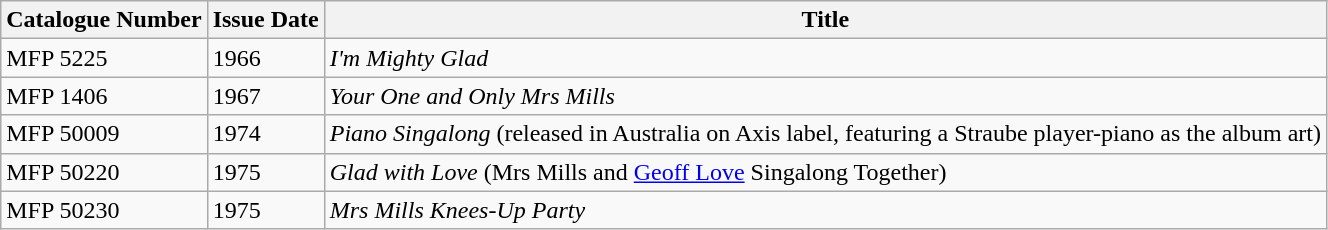<table class="wikitable">
<tr>
<th>Catalogue Number</th>
<th>Issue Date</th>
<th>Title</th>
</tr>
<tr>
<td>MFP 5225</td>
<td>1966</td>
<td><em>I'm Mighty Glad</em></td>
</tr>
<tr>
<td>MFP 1406</td>
<td>1967</td>
<td><em>Your One and Only Mrs Mills</em></td>
</tr>
<tr>
<td>MFP 50009</td>
<td>1974</td>
<td><em>Piano Singalong</em> (released in Australia on Axis label, featuring a Straube player-piano as the album art)</td>
</tr>
<tr>
<td>MFP 50220</td>
<td>1975</td>
<td><em>Glad with Love</em> (Mrs Mills and <a href='#'>Geoff Love</a> Singalong Together)</td>
</tr>
<tr>
<td>MFP 50230</td>
<td>1975</td>
<td><em>Mrs Mills Knees-Up Party</em></td>
</tr>
</table>
